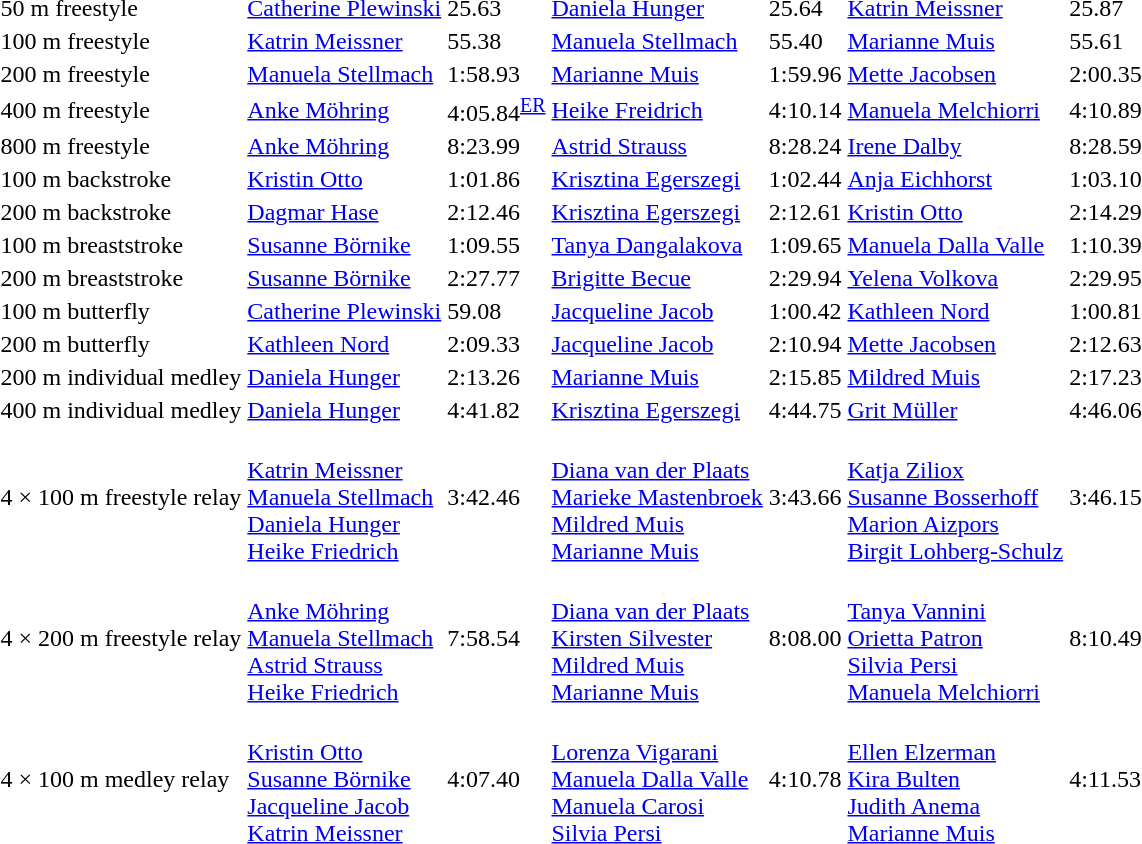<table>
<tr>
<td>50 m freestyle<br></td>
<td><a href='#'>Catherine Plewinski</a><br><small></small></td>
<td>25.63</td>
<td><a href='#'>Daniela Hunger</a><br><small></small></td>
<td>25.64</td>
<td><a href='#'>Katrin Meissner</a><br><small></small></td>
<td>25.87</td>
</tr>
<tr>
<td>100 m freestyle<br></td>
<td><a href='#'>Katrin Meissner</a><br><small></small></td>
<td>55.38</td>
<td><a href='#'>Manuela Stellmach</a><br><small></small></td>
<td>55.40</td>
<td><a href='#'>Marianne Muis</a><br><small></small></td>
<td>55.61</td>
</tr>
<tr>
<td>200 m freestyle<br></td>
<td><a href='#'>Manuela Stellmach</a><br><small></small></td>
<td>1:58.93</td>
<td><a href='#'>Marianne Muis</a><br><small></small></td>
<td>1:59.96</td>
<td><a href='#'>Mette Jacobsen</a><br><small></small></td>
<td>2:00.35</td>
</tr>
<tr>
<td>400 m freestyle<br></td>
<td><a href='#'>Anke Möhring</a><br><small></small></td>
<td>4:05.84<sup><a href='#'>ER</a></sup></td>
<td><a href='#'>Heike Freidrich</a><br><small></small></td>
<td>4:10.14</td>
<td><a href='#'>Manuela Melchiorri</a><br><small></small></td>
<td>4:10.89</td>
</tr>
<tr>
<td>800 m freestyle<br></td>
<td><a href='#'>Anke Möhring</a><br><small></small></td>
<td>8:23.99</td>
<td><a href='#'>Astrid Strauss</a><br><small></small></td>
<td>8:28.24</td>
<td><a href='#'>Irene Dalby</a><br><small></small></td>
<td>8:28.59</td>
</tr>
<tr>
<td>100 m backstroke<br></td>
<td><a href='#'>Kristin Otto</a><br><small></small></td>
<td>1:01.86</td>
<td><a href='#'>Krisztina Egerszegi</a><br><small></small></td>
<td>1:02.44</td>
<td><a href='#'>Anja Eichhorst</a><br><small></small></td>
<td>1:03.10</td>
</tr>
<tr>
<td>200 m backstroke<br></td>
<td><a href='#'>Dagmar Hase</a><br><small></small></td>
<td>2:12.46</td>
<td><a href='#'>Krisztina Egerszegi</a><br><small></small></td>
<td>2:12.61</td>
<td><a href='#'>Kristin Otto</a><br><small></small></td>
<td>2:14.29</td>
</tr>
<tr>
<td>100 m breaststroke<br></td>
<td><a href='#'>Susanne Börnike</a><br><small></small></td>
<td>1:09.55</td>
<td><a href='#'>Tanya Dangalakova</a><br><small></small></td>
<td>1:09.65</td>
<td><a href='#'>Manuela Dalla Valle</a><br><small></small></td>
<td>1:10.39</td>
</tr>
<tr>
<td>200 m breaststroke<br></td>
<td><a href='#'>Susanne Börnike</a><br><small></small></td>
<td>2:27.77</td>
<td><a href='#'>Brigitte Becue</a><br><small></small></td>
<td>2:29.94</td>
<td><a href='#'>Yelena Volkova</a><br><small></small></td>
<td>2:29.95</td>
</tr>
<tr>
<td>100 m butterfly<br></td>
<td><a href='#'>Catherine Plewinski</a><br><small></small></td>
<td>59.08</td>
<td><a href='#'>Jacqueline Jacob</a><br><small></small></td>
<td>1:00.42</td>
<td><a href='#'>Kathleen Nord</a><br><small></small></td>
<td>1:00.81</td>
</tr>
<tr>
<td>200 m butterfly<br></td>
<td><a href='#'>Kathleen Nord</a><br><small></small></td>
<td>2:09.33</td>
<td><a href='#'>Jacqueline Jacob</a><br><small></small></td>
<td>2:10.94</td>
<td><a href='#'>Mette Jacobsen</a><br><small></small></td>
<td>2:12.63</td>
</tr>
<tr>
<td>200 m individual medley<br></td>
<td><a href='#'>Daniela Hunger</a><br><small></small></td>
<td>2:13.26</td>
<td><a href='#'>Marianne Muis</a><br><small></small></td>
<td>2:15.85</td>
<td><a href='#'>Mildred Muis</a><br><small></small></td>
<td>2:17.23</td>
</tr>
<tr>
<td>400 m individual medley<br></td>
<td><a href='#'>Daniela Hunger</a><br><small></small></td>
<td>4:41.82</td>
<td><a href='#'>Krisztina Egerszegi</a><br><small></small></td>
<td>4:44.75</td>
<td><a href='#'>Grit Müller</a><br><small></small></td>
<td>4:46.06</td>
</tr>
<tr>
<td>4 × 100 m freestyle relay<br></td>
<td><br><a href='#'>Katrin Meissner</a><br><a href='#'>Manuela Stellmach</a><br><a href='#'>Daniela Hunger</a><br><a href='#'>Heike Friedrich</a></td>
<td>3:42.46</td>
<td><br><a href='#'>Diana van der Plaats</a><br><a href='#'>Marieke Mastenbroek</a><br><a href='#'>Mildred Muis</a><br><a href='#'>Marianne Muis</a></td>
<td>3:43.66</td>
<td><br><a href='#'>Katja Ziliox</a><br><a href='#'>Susanne Bosserhoff</a><br><a href='#'>Marion Aizpors</a><br><a href='#'>Birgit Lohberg-Schulz</a></td>
<td>3:46.15</td>
</tr>
<tr>
<td>4 × 200 m freestyle relay<br></td>
<td><br><a href='#'>Anke Möhring</a><br><a href='#'>Manuela Stellmach</a><br><a href='#'>Astrid Strauss</a><br><a href='#'>Heike Friedrich</a></td>
<td>7:58.54</td>
<td><br><a href='#'>Diana van der Plaats</a><br><a href='#'>Kirsten Silvester</a><br><a href='#'>Mildred Muis</a><br><a href='#'>Marianne Muis</a></td>
<td>8:08.00</td>
<td><br><a href='#'>Tanya Vannini</a><br><a href='#'>Orietta Patron</a><br><a href='#'>Silvia Persi</a><br><a href='#'>Manuela Melchiorri</a></td>
<td>8:10.49</td>
</tr>
<tr>
<td>4 × 100 m medley relay<br></td>
<td><br><a href='#'>Kristin Otto</a><br><a href='#'>Susanne Börnike</a><br><a href='#'>Jacqueline Jacob</a><br><a href='#'>Katrin Meissner</a></td>
<td>4:07.40</td>
<td><br><a href='#'>Lorenza Vigarani</a><br><a href='#'>Manuela Dalla Valle</a><br><a href='#'>Manuela Carosi</a><br><a href='#'>Silvia Persi</a></td>
<td>4:10.78</td>
<td><br><a href='#'>Ellen Elzerman</a><br><a href='#'>Kira Bulten</a><br><a href='#'>Judith Anema</a><br><a href='#'>Marianne Muis</a></td>
<td>4:11.53</td>
</tr>
</table>
